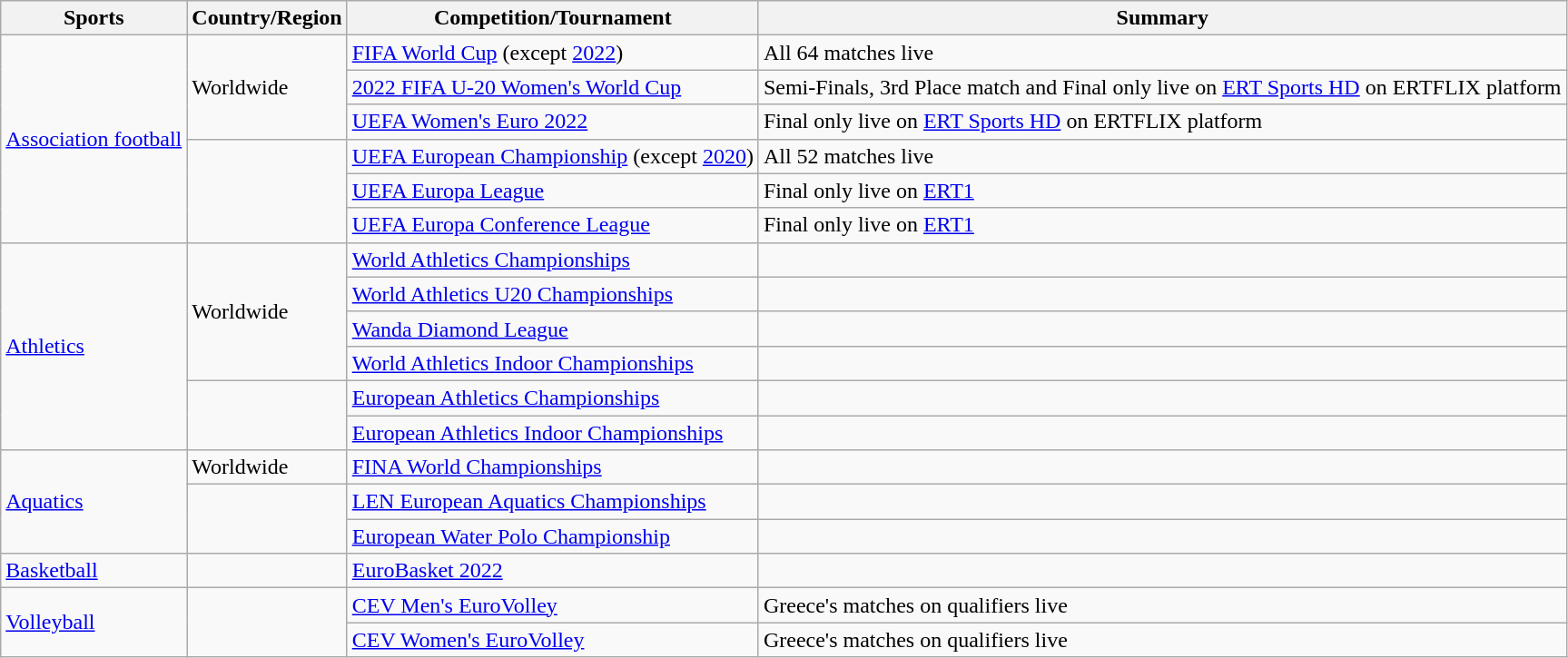<table class="wikitable">
<tr>
<th>Sports</th>
<th>Country/Region</th>
<th>Competition/Tournament</th>
<th>Summary</th>
</tr>
<tr>
<td rowspan="6"><a href='#'>Association football</a></td>
<td rowspan="3">Worldwide</td>
<td><a href='#'>FIFA World Cup</a> (except <a href='#'>2022</a>)</td>
<td>All 64 matches live</td>
</tr>
<tr>
<td><a href='#'>2022 FIFA U-20 Women's World Cup</a></td>
<td>Semi-Finals, 3rd Place match and Final only live on <a href='#'>ERT Sports HD</a> on ERTFLIX platform</td>
</tr>
<tr>
<td><a href='#'>UEFA Women's Euro 2022</a></td>
<td>Final only live on <a href='#'>ERT Sports HD</a> on ERTFLIX platform</td>
</tr>
<tr>
<td rowspan="3"></td>
<td><a href='#'>UEFA European Championship</a> (except <a href='#'>2020</a>)</td>
<td>All 52 matches live</td>
</tr>
<tr>
<td><a href='#'>UEFA Europa League</a></td>
<td>Final only live on <a href='#'>ERT1</a></td>
</tr>
<tr>
<td><a href='#'>UEFA Europa Conference League</a></td>
<td>Final only live on <a href='#'>ERT1</a></td>
</tr>
<tr>
<td rowspan="6"><a href='#'>Athletics</a></td>
<td rowspan="4">Worldwide</td>
<td><a href='#'>World Athletics Championships</a></td>
<td></td>
</tr>
<tr>
<td><a href='#'>World Athletics U20 Championships</a></td>
<td></td>
</tr>
<tr>
<td><a href='#'>Wanda Diamond League</a></td>
<td></td>
</tr>
<tr>
<td><a href='#'>World Athletics Indoor Championships</a></td>
<td></td>
</tr>
<tr>
<td rowspan=2></td>
<td><a href='#'>European Athletics Championships</a></td>
<td></td>
</tr>
<tr>
<td><a href='#'>European Athletics Indoor Championships</a></td>
<td></td>
</tr>
<tr>
<td rowspan= "3"><a href='#'>Aquatics</a></td>
<td>Worldwide</td>
<td><a href='#'>FINA World Championships</a></td>
<td></td>
</tr>
<tr>
<td rowspan=2></td>
<td><a href='#'>LEN European Aquatics Championships</a></td>
<td></td>
</tr>
<tr>
<td><a href='#'>European Water Polo Championship</a></td>
<td></td>
</tr>
<tr>
<td><a href='#'>Basketball</a></td>
<td></td>
<td><a href='#'>EuroBasket 2022</a></td>
<td></td>
</tr>
<tr>
<td rowspan= "2"><a href='#'>Volleyball</a></td>
<td rowspan=2></td>
<td><a href='#'>CEV Men's EuroVolley</a></td>
<td>Greece's matches on qualifiers live</td>
</tr>
<tr>
<td><a href='#'>CEV Women's EuroVolley</a></td>
<td>Greece's matches on qualifiers live</td>
</tr>
</table>
